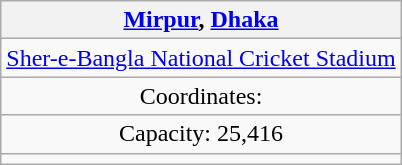<table class="wikitable" style="margin:1em auto; text-align: center">
<tr>
<th scope="col" style="width: 100%"><a href='#'>Mirpur</a>, <a href='#'>Dhaka</a></th>
</tr>
<tr>
<td><a href='#'>Sher-e-Bangla National Cricket Stadium</a></td>
</tr>
<tr>
<td>Coordinates: </td>
</tr>
<tr>
<td>Capacity: 25,416</td>
</tr>
<tr>
<td></td>
</tr>
</table>
